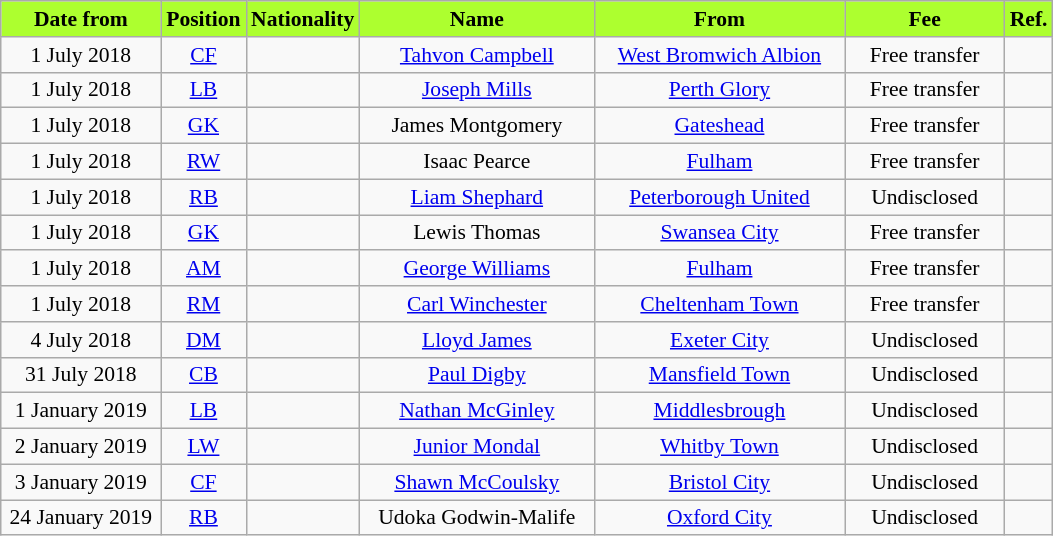<table class="wikitable"  style="text-align:center; font-size:90%; ">
<tr>
<th style="background:#ADFF2F; color:#000000; width:100px;">Date from</th>
<th style="background:#ADFF2F; color:#000000; width:50px;">Position</th>
<th style="background:#ADFF2F; color:#000000; width:50px;">Nationality</th>
<th style="background:#ADFF2F; color:#000000; width:150px;">Name</th>
<th style="background:#ADFF2F; color:#000000; width:160px;">From</th>
<th style="background:#ADFF2F; color:#000000; width:100px;">Fee</th>
<th style="background:#ADFF2F; color:#000000; width:25px;">Ref.</th>
</tr>
<tr>
<td>1 July 2018</td>
<td><a href='#'>CF</a></td>
<td></td>
<td><a href='#'>Tahvon Campbell</a></td>
<td><a href='#'>West Bromwich Albion</a></td>
<td>Free transfer</td>
<td></td>
</tr>
<tr>
<td>1 July 2018</td>
<td><a href='#'>LB</a></td>
<td></td>
<td><a href='#'>Joseph Mills</a></td>
<td> <a href='#'>Perth Glory</a></td>
<td>Free transfer</td>
<td></td>
</tr>
<tr>
<td>1 July 2018</td>
<td><a href='#'>GK</a></td>
<td></td>
<td>James Montgomery</td>
<td><a href='#'>Gateshead</a></td>
<td>Free transfer</td>
<td></td>
</tr>
<tr>
<td>1 July 2018</td>
<td><a href='#'>RW</a></td>
<td></td>
<td>Isaac Pearce</td>
<td><a href='#'>Fulham</a></td>
<td>Free transfer</td>
<td></td>
</tr>
<tr>
<td>1 July 2018</td>
<td><a href='#'>RB</a></td>
<td></td>
<td><a href='#'>Liam Shephard</a></td>
<td><a href='#'>Peterborough United</a></td>
<td>Undisclosed</td>
<td></td>
</tr>
<tr>
<td>1 July 2018</td>
<td><a href='#'>GK</a></td>
<td></td>
<td>Lewis Thomas</td>
<td><a href='#'>Swansea City</a></td>
<td>Free transfer</td>
<td></td>
</tr>
<tr>
<td>1 July 2018</td>
<td><a href='#'>AM</a></td>
<td></td>
<td><a href='#'>George Williams</a></td>
<td><a href='#'>Fulham</a></td>
<td>Free transfer</td>
<td></td>
</tr>
<tr>
<td>1 July 2018</td>
<td><a href='#'>RM</a></td>
<td></td>
<td><a href='#'>Carl Winchester</a></td>
<td><a href='#'>Cheltenham Town</a></td>
<td>Free transfer</td>
<td></td>
</tr>
<tr>
<td>4 July 2018</td>
<td><a href='#'>DM</a></td>
<td></td>
<td><a href='#'>Lloyd James</a></td>
<td><a href='#'>Exeter City</a></td>
<td>Undisclosed</td>
<td></td>
</tr>
<tr>
<td>31 July 2018</td>
<td><a href='#'>CB</a></td>
<td></td>
<td><a href='#'>Paul Digby</a></td>
<td><a href='#'>Mansfield Town</a></td>
<td>Undisclosed</td>
<td></td>
</tr>
<tr>
<td>1 January 2019</td>
<td><a href='#'>LB</a></td>
<td></td>
<td><a href='#'>Nathan McGinley</a></td>
<td><a href='#'>Middlesbrough</a></td>
<td>Undisclosed</td>
<td></td>
</tr>
<tr>
<td>2 January 2019</td>
<td><a href='#'>LW</a></td>
<td></td>
<td><a href='#'>Junior Mondal</a></td>
<td><a href='#'>Whitby Town</a></td>
<td>Undisclosed</td>
<td></td>
</tr>
<tr>
<td>3 January 2019</td>
<td><a href='#'>CF</a></td>
<td></td>
<td><a href='#'>Shawn McCoulsky</a></td>
<td><a href='#'>Bristol City</a></td>
<td>Undisclosed</td>
<td></td>
</tr>
<tr>
<td>24 January 2019</td>
<td><a href='#'>RB</a></td>
<td></td>
<td>Udoka Godwin-Malife</td>
<td><a href='#'>Oxford City</a></td>
<td>Undisclosed</td>
<td></td>
</tr>
</table>
